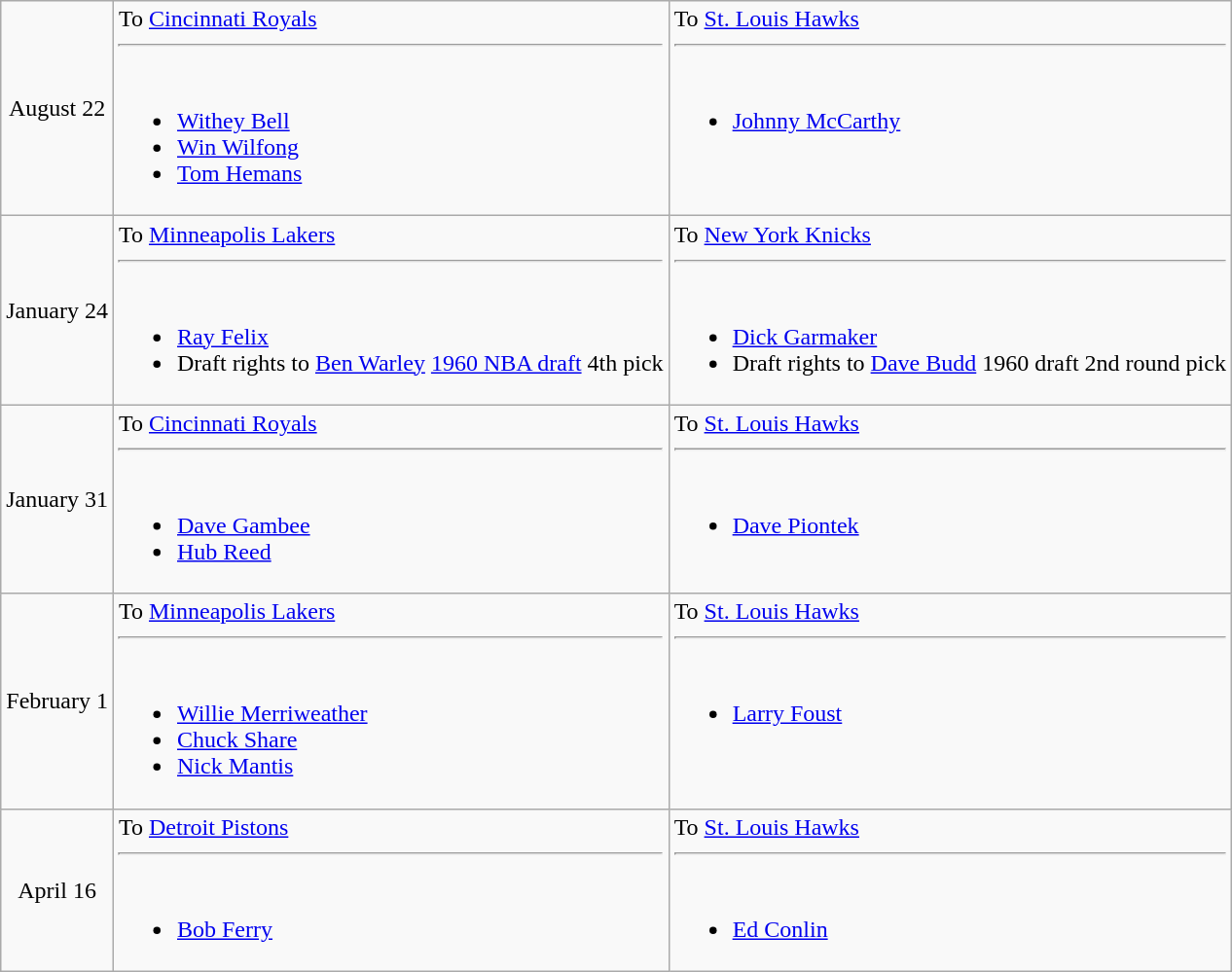<table class="wikitable" style="text-align:center">
<tr>
<td>August 22</td>
<td align=left valign=top>To <a href='#'>Cincinnati Royals</a><hr><br><ul><li><a href='#'>Withey Bell</a></li><li><a href='#'>Win Wilfong</a></li><li><a href='#'>Tom Hemans</a></li></ul></td>
<td align=left valign=top>To <a href='#'>St. Louis Hawks</a><hr><br><ul><li><a href='#'>Johnny McCarthy</a></li></ul></td>
</tr>
<tr>
<td>January 24</td>
<td align=left valign=top>To <a href='#'>Minneapolis Lakers</a><hr><br><ul><li><a href='#'>Ray Felix</a></li><li>Draft rights to <a href='#'>Ben Warley</a> <a href='#'>1960 NBA draft</a> 4th pick</li></ul></td>
<td align=left valign=top>To <a href='#'>New York Knicks</a><hr><br><ul><li><a href='#'>Dick Garmaker</a></li><li>Draft rights to <a href='#'>Dave Budd</a> 1960 draft 2nd round pick</li></ul></td>
</tr>
<tr>
<td>January 31</td>
<td align=left valign=top>To <a href='#'>Cincinnati Royals</a><hr><br><ul><li><a href='#'>Dave Gambee</a></li><li><a href='#'>Hub Reed</a></li></ul></td>
<td align=left valign=top>To <a href='#'>St. Louis Hawks</a><hr><br><ul><li><a href='#'>Dave Piontek</a></li></ul></td>
</tr>
<tr>
<td>February 1</td>
<td align=left valign=top>To <a href='#'>Minneapolis Lakers</a><hr><br><ul><li><a href='#'>Willie Merriweather</a></li><li><a href='#'>Chuck Share</a></li><li><a href='#'>Nick Mantis</a></li></ul></td>
<td align=left valign=top>To <a href='#'>St. Louis Hawks</a><hr><br><ul><li><a href='#'>Larry Foust</a></li></ul></td>
</tr>
<tr>
<td>April 16</td>
<td align=left valign=top>To <a href='#'>Detroit Pistons</a><hr><br><ul><li><a href='#'>Bob Ferry</a></li></ul></td>
<td align=left valign=top>To <a href='#'>St. Louis Hawks</a><hr><br><ul><li><a href='#'>Ed Conlin</a></li></ul></td>
</tr>
</table>
